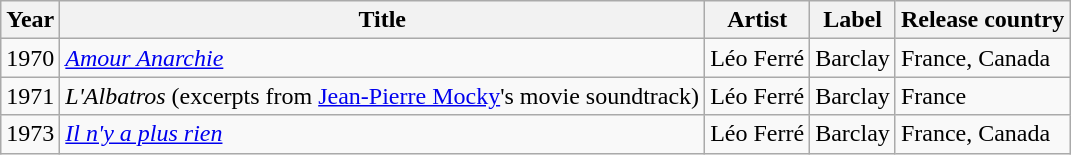<table class="wikitable">
<tr>
<th>Year</th>
<th>Title</th>
<th>Artist</th>
<th>Label</th>
<th>Release country</th>
</tr>
<tr>
<td>1970</td>
<td><em><a href='#'>Amour Anarchie</a></em></td>
<td>Léo Ferré</td>
<td>Barclay</td>
<td>France, Canada</td>
</tr>
<tr>
<td>1971</td>
<td><em>L'Albatros</em> (excerpts from <a href='#'>Jean-Pierre Mocky</a>'s movie soundtrack)</td>
<td>Léo Ferré</td>
<td>Barclay</td>
<td>France</td>
</tr>
<tr>
<td>1973</td>
<td><em><a href='#'>Il n'y a plus rien</a></em></td>
<td>Léo Ferré</td>
<td>Barclay</td>
<td>France, Canada</td>
</tr>
</table>
